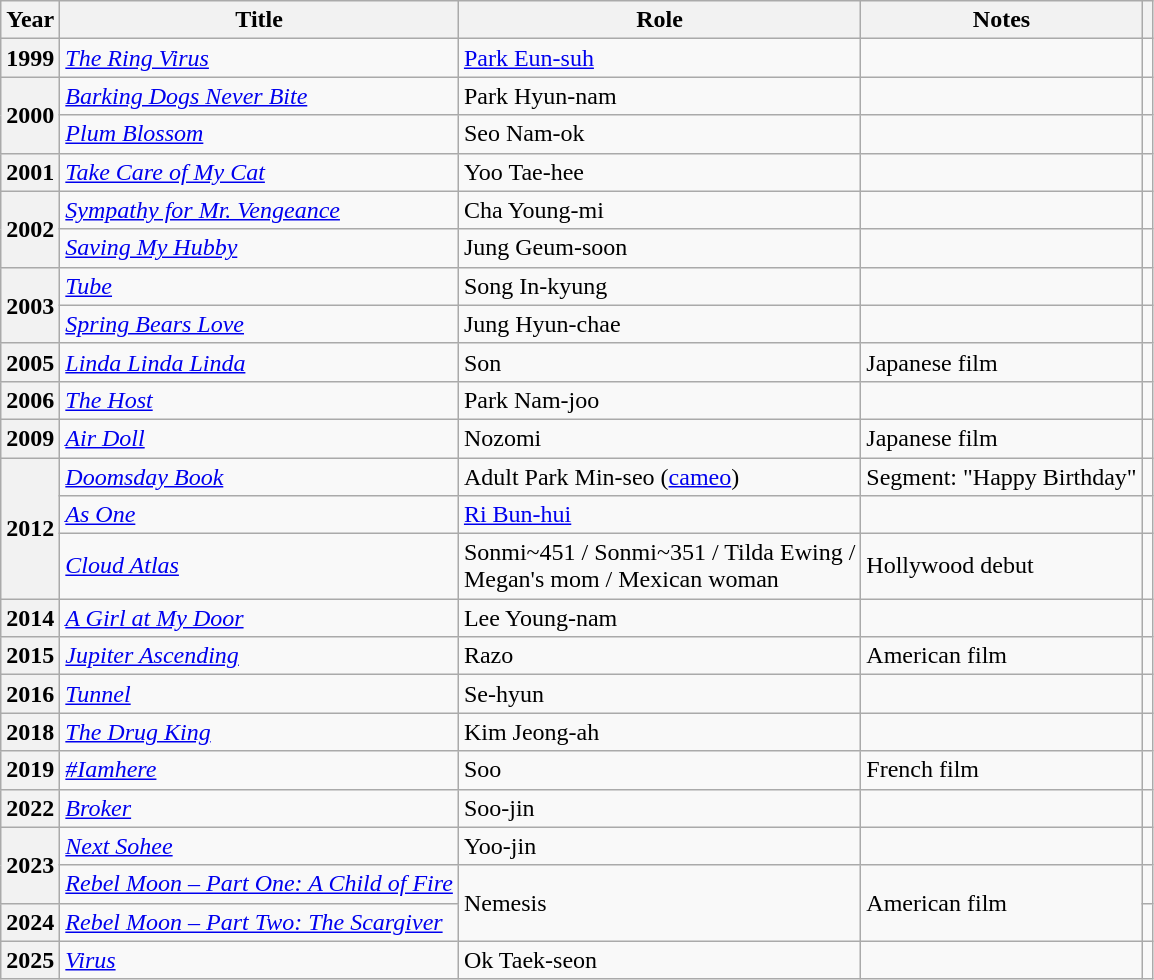<table class="wikitable plainrowheaders sortable">
<tr>
<th scope="col">Year</th>
<th scope="col">Title</th>
<th scope="col">Role</th>
<th scope="col" class="unsortable">Notes</th>
<th scope="col" class="unsortable"></th>
</tr>
<tr>
<th scope="row">1999</th>
<td><em><a href='#'>The Ring Virus</a></em></td>
<td><a href='#'>Park Eun-suh</a></td>
<td></td>
<td style="text-align:center"></td>
</tr>
<tr>
<th scope="row" rowspan="2">2000</th>
<td><em><a href='#'>Barking Dogs Never Bite</a></em></td>
<td>Park Hyun-nam</td>
<td></td>
<td style="text-align:center"></td>
</tr>
<tr>
<td><em><a href='#'>Plum Blossom</a></em></td>
<td>Seo Nam-ok</td>
<td></td>
<td style="text-align:center"></td>
</tr>
<tr>
<th scope="row">2001</th>
<td><em><a href='#'>Take Care of My Cat</a></em></td>
<td>Yoo Tae-hee</td>
<td></td>
<td style="text-align:center"></td>
</tr>
<tr>
<th scope="row" rowspan="2">2002</th>
<td><em><a href='#'>Sympathy for Mr. Vengeance</a></em></td>
<td>Cha Young-mi</td>
<td></td>
<td style="text-align:center"></td>
</tr>
<tr>
<td><em><a href='#'>Saving My Hubby</a></em></td>
<td>Jung Geum-soon</td>
<td></td>
<td style="text-align:center"></td>
</tr>
<tr>
<th scope="row" rowspan="2">2003</th>
<td><em><a href='#'>Tube</a></em></td>
<td>Song In-kyung</td>
<td></td>
<td style="text-align:center"></td>
</tr>
<tr>
<td><em><a href='#'>Spring Bears Love</a></em></td>
<td>Jung Hyun-chae</td>
<td></td>
<td style="text-align:center"></td>
</tr>
<tr>
<th scope="row">2005</th>
<td><em><a href='#'>Linda Linda Linda</a></em></td>
<td>Son</td>
<td>Japanese film</td>
<td style="text-align:center"></td>
</tr>
<tr>
<th scope="row">2006</th>
<td><em><a href='#'>The Host</a></em></td>
<td>Park Nam-joo</td>
<td></td>
<td style="text-align:center"></td>
</tr>
<tr>
<th scope="row">2009</th>
<td><em><a href='#'>Air Doll</a></em></td>
<td>Nozomi</td>
<td>Japanese film</td>
<td style="text-align:center"></td>
</tr>
<tr>
<th scope="row" rowspan="3">2012</th>
<td><em><a href='#'>Doomsday Book</a></em></td>
<td>Adult Park Min-seo (<a href='#'>cameo</a>)</td>
<td>Segment: "Happy Birthday"</td>
<td style="text-align:center"></td>
</tr>
<tr>
<td><em><a href='#'>As One</a></em></td>
<td><a href='#'>Ri Bun-hui</a></td>
<td></td>
<td style="text-align:center"></td>
</tr>
<tr>
<td><em><a href='#'>Cloud Atlas</a></em></td>
<td>Sonmi~451 / Sonmi~351 / Tilda Ewing / <br> Megan's mom / Mexican woman</td>
<td>Hollywood debut</td>
<td style="text-align:center"></td>
</tr>
<tr>
<th scope="row">2014</th>
<td><em><a href='#'>A Girl at My Door</a></em></td>
<td>Lee Young-nam</td>
<td></td>
<td style="text-align:center"></td>
</tr>
<tr>
<th scope="row">2015</th>
<td><em><a href='#'>Jupiter Ascending</a></em></td>
<td>Razo</td>
<td>American film</td>
<td style="text-align:center"></td>
</tr>
<tr>
<th scope="row">2016</th>
<td><em><a href='#'>Tunnel</a></em></td>
<td>Se-hyun</td>
<td></td>
<td style="text-align:center"></td>
</tr>
<tr>
<th scope="row">2018</th>
<td><em><a href='#'>The Drug King</a></em></td>
<td>Kim Jeong-ah</td>
<td></td>
<td style="text-align:center"></td>
</tr>
<tr>
<th scope="row">2019</th>
<td><em><a href='#'>#Iamhere</a></em></td>
<td>Soo</td>
<td>French film</td>
<td style="text-align:center"></td>
</tr>
<tr>
<th scope="row">2022</th>
<td><em><a href='#'>Broker</a></em></td>
<td>Soo-jin</td>
<td></td>
<td style="text-align:center"></td>
</tr>
<tr>
<th scope="row" rowspan="2">2023</th>
<td><em><a href='#'>Next Sohee</a></em></td>
<td>Yoo-jin</td>
<td></td>
<td style="text-align:center"></td>
</tr>
<tr>
<td><em><a href='#'>Rebel Moon – Part One: A Child of Fire</a></em></td>
<td rowspan="2">Nemesis</td>
<td rowspan="2">American film</td>
<td style="text-align:center"></td>
</tr>
<tr>
<th scope="row">2024</th>
<td><em><a href='#'>Rebel Moon – Part Two: The Scargiver</a></em></td>
<td style="text-align:center"></td>
</tr>
<tr>
<th scope="row">2025</th>
<td><em><a href='#'>Virus</a></em></td>
<td>Ok Taek-seon</td>
<td></td>
<td style="text-align:center"></td>
</tr>
</table>
